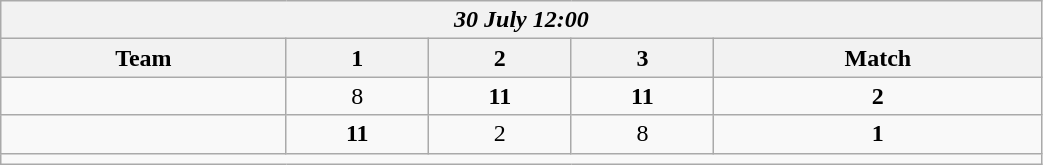<table class=wikitable style="text-align:center; width: 55%">
<tr>
<th colspan=10><em>30 July 12:00</em></th>
</tr>
<tr>
<th>Team</th>
<th>1</th>
<th>2</th>
<th>3</th>
<th>Match</th>
</tr>
<tr>
<td align=left><strong><br></strong></td>
<td>8</td>
<td><strong>11</strong></td>
<td><strong>11</strong></td>
<td><strong>2</strong></td>
</tr>
<tr>
<td align=left><br></td>
<td><strong>11</strong></td>
<td>2</td>
<td>8</td>
<td><strong>1</strong></td>
</tr>
<tr>
<td colspan=10></td>
</tr>
</table>
